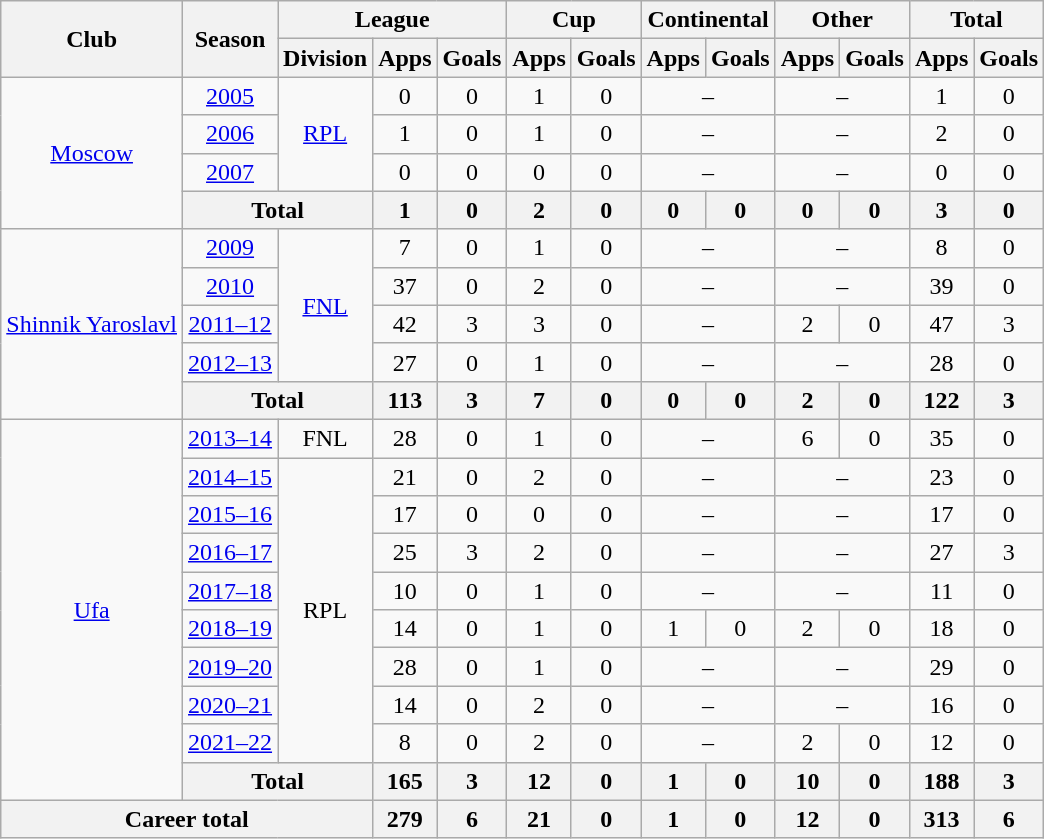<table class="wikitable" style="text-align: center;">
<tr>
<th rowspan=2>Club</th>
<th rowspan=2>Season</th>
<th colspan=3>League</th>
<th colspan=2>Cup</th>
<th colspan=2>Continental</th>
<th colspan=2>Other</th>
<th colspan=2>Total</th>
</tr>
<tr>
<th>Division</th>
<th>Apps</th>
<th>Goals</th>
<th>Apps</th>
<th>Goals</th>
<th>Apps</th>
<th>Goals</th>
<th>Apps</th>
<th>Goals</th>
<th>Apps</th>
<th>Goals</th>
</tr>
<tr>
<td rowspan="4"><a href='#'>Moscow</a></td>
<td><a href='#'>2005</a></td>
<td rowspan="3"><a href='#'>RPL</a></td>
<td>0</td>
<td>0</td>
<td>1</td>
<td>0</td>
<td colspan=2>–</td>
<td colspan=2>–</td>
<td>1</td>
<td>0</td>
</tr>
<tr>
<td><a href='#'>2006</a></td>
<td>1</td>
<td>0</td>
<td>1</td>
<td>0</td>
<td colspan=2>–</td>
<td colspan=2>–</td>
<td>2</td>
<td>0</td>
</tr>
<tr>
<td><a href='#'>2007</a></td>
<td>0</td>
<td>0</td>
<td>0</td>
<td>0</td>
<td colspan=2>–</td>
<td colspan=2>–</td>
<td>0</td>
<td>0</td>
</tr>
<tr>
<th colspan=2>Total</th>
<th>1</th>
<th>0</th>
<th>2</th>
<th>0</th>
<th>0</th>
<th>0</th>
<th>0</th>
<th>0</th>
<th>3</th>
<th>0</th>
</tr>
<tr>
<td rowspan="5"><a href='#'>Shinnik Yaroslavl</a></td>
<td><a href='#'>2009</a></td>
<td rowspan="4"><a href='#'>FNL</a></td>
<td>7</td>
<td>0</td>
<td>1</td>
<td>0</td>
<td colspan=2>–</td>
<td colspan=2>–</td>
<td>8</td>
<td>0</td>
</tr>
<tr>
<td><a href='#'>2010</a></td>
<td>37</td>
<td>0</td>
<td>2</td>
<td>0</td>
<td colspan=2>–</td>
<td colspan=2>–</td>
<td>39</td>
<td>0</td>
</tr>
<tr>
<td><a href='#'>2011–12</a></td>
<td>42</td>
<td>3</td>
<td>3</td>
<td>0</td>
<td colspan=2>–</td>
<td>2</td>
<td>0</td>
<td>47</td>
<td>3</td>
</tr>
<tr>
<td><a href='#'>2012–13</a></td>
<td>27</td>
<td>0</td>
<td>1</td>
<td>0</td>
<td colspan=2>–</td>
<td colspan=2>–</td>
<td>28</td>
<td>0</td>
</tr>
<tr>
<th colspan=2>Total</th>
<th>113</th>
<th>3</th>
<th>7</th>
<th>0</th>
<th>0</th>
<th>0</th>
<th>2</th>
<th>0</th>
<th>122</th>
<th>3</th>
</tr>
<tr>
<td rowspan="10"><a href='#'>Ufa</a></td>
<td><a href='#'>2013–14</a></td>
<td>FNL</td>
<td>28</td>
<td>0</td>
<td>1</td>
<td>0</td>
<td colspan=2>–</td>
<td>6</td>
<td>0</td>
<td>35</td>
<td>0</td>
</tr>
<tr>
<td><a href='#'>2014–15</a></td>
<td rowspan="8">RPL</td>
<td>21</td>
<td>0</td>
<td>2</td>
<td>0</td>
<td colspan=2>–</td>
<td colspan=2>–</td>
<td>23</td>
<td>0</td>
</tr>
<tr>
<td><a href='#'>2015–16</a></td>
<td>17</td>
<td>0</td>
<td>0</td>
<td>0</td>
<td colspan=2>–</td>
<td colspan=2>–</td>
<td>17</td>
<td>0</td>
</tr>
<tr>
<td><a href='#'>2016–17</a></td>
<td>25</td>
<td>3</td>
<td>2</td>
<td>0</td>
<td colspan=2>–</td>
<td colspan=2>–</td>
<td>27</td>
<td>3</td>
</tr>
<tr>
<td><a href='#'>2017–18</a></td>
<td>10</td>
<td>0</td>
<td>1</td>
<td>0</td>
<td colspan=2>–</td>
<td colspan=2>–</td>
<td>11</td>
<td>0</td>
</tr>
<tr>
<td><a href='#'>2018–19</a></td>
<td>14</td>
<td>0</td>
<td>1</td>
<td>0</td>
<td>1</td>
<td>0</td>
<td>2</td>
<td>0</td>
<td>18</td>
<td>0</td>
</tr>
<tr>
<td><a href='#'>2019–20</a></td>
<td>28</td>
<td>0</td>
<td>1</td>
<td>0</td>
<td colspan=2>–</td>
<td colspan=2>–</td>
<td>29</td>
<td>0</td>
</tr>
<tr>
<td><a href='#'>2020–21</a></td>
<td>14</td>
<td>0</td>
<td>2</td>
<td>0</td>
<td colspan=2>–</td>
<td colspan=2>–</td>
<td>16</td>
<td>0</td>
</tr>
<tr>
<td><a href='#'>2021–22</a></td>
<td>8</td>
<td>0</td>
<td>2</td>
<td>0</td>
<td colspan=2>–</td>
<td>2</td>
<td>0</td>
<td>12</td>
<td>0</td>
</tr>
<tr>
<th colspan=2>Total</th>
<th>165</th>
<th>3</th>
<th>12</th>
<th>0</th>
<th>1</th>
<th>0</th>
<th>10</th>
<th>0</th>
<th>188</th>
<th>3</th>
</tr>
<tr>
<th colspan=3>Career total</th>
<th>279</th>
<th>6</th>
<th>21</th>
<th>0</th>
<th>1</th>
<th>0</th>
<th>12</th>
<th>0</th>
<th>313</th>
<th>6</th>
</tr>
</table>
